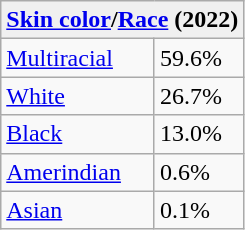<table class="wikitable" align="centre" cellspacing="0" style="margin-left: 1em">
<tr>
<th colspan="2" style="background:#f0f0f0;"><a href='#'>Skin color</a>/<a href='#'>Race</a> (2022)</th>
</tr>
<tr>
<td><a href='#'>Multiracial</a></td>
<td>59.6%</td>
</tr>
<tr>
<td><a href='#'>White</a></td>
<td>26.7%</td>
</tr>
<tr>
<td><a href='#'>Black</a></td>
<td>13.0%</td>
</tr>
<tr>
<td><a href='#'>Amerindian</a></td>
<td>0.6%</td>
</tr>
<tr>
<td><a href='#'>Asian</a></td>
<td>0.1%</td>
</tr>
</table>
